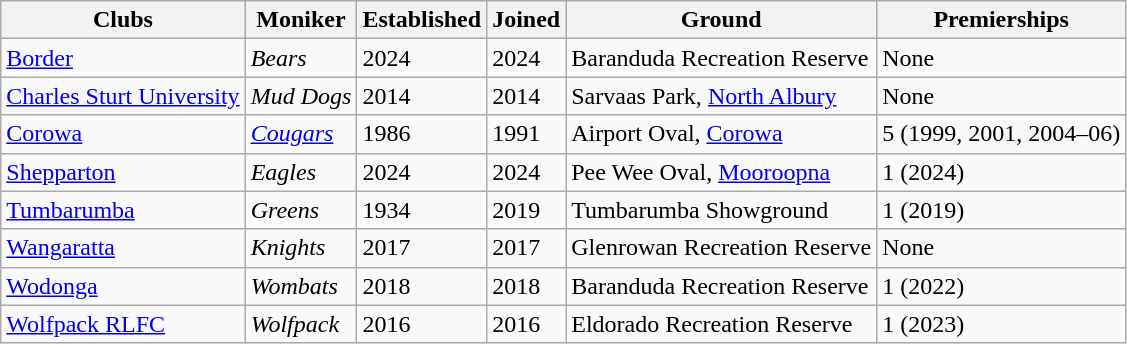<table class="wikitable sortable">
<tr>
<th>Clubs</th>
<th>Moniker</th>
<th>Established</th>
<th>Joined</th>
<th>Ground</th>
<th>Premierships</th>
</tr>
<tr>
<td> <a href='#'>Border</a></td>
<td><em>Bears</em></td>
<td>2024</td>
<td>2024</td>
<td>Baranduda Recreation Reserve</td>
<td>None</td>
</tr>
<tr>
<td> <a href='#'>Charles Sturt University</a></td>
<td><em>Mud Dogs</em></td>
<td>2014</td>
<td>2014</td>
<td>Sarvaas Park, <a href='#'>North Albury</a></td>
<td>None</td>
</tr>
<tr>
<td> <a href='#'>Corowa</a></td>
<td><em><a href='#'>Cougars</a></em></td>
<td>1986</td>
<td>1991</td>
<td>Airport Oval, <a href='#'>Corowa</a></td>
<td>5 (1999, 2001, 2004–06)</td>
</tr>
<tr>
<td> <a href='#'>Shepparton</a></td>
<td><em>Eagles</em></td>
<td>2024</td>
<td>2024</td>
<td>Pee Wee Oval, <a href='#'>Mooroopna</a></td>
<td>1 (2024)</td>
</tr>
<tr>
<td> <a href='#'>Tumbarumba</a></td>
<td><em>Greens</em></td>
<td>1934</td>
<td>2019</td>
<td>Tumbarumba Showground</td>
<td>1 (2019)</td>
</tr>
<tr>
<td> <a href='#'>Wangaratta</a></td>
<td><em>Knights</em></td>
<td>2017</td>
<td>2017</td>
<td>Glenrowan Recreation Reserve</td>
<td>None</td>
</tr>
<tr>
<td> <a href='#'>Wodonga</a></td>
<td><em>Wombats</em></td>
<td>2018</td>
<td>2018</td>
<td>Baranduda Recreation Reserve</td>
<td>1 (2022)</td>
</tr>
<tr>
<td> <a href='#'>Wolfpack RLFC</a></td>
<td><em>Wolfpack</em></td>
<td>2016</td>
<td>2016</td>
<td>Eldorado Recreation Reserve</td>
<td>1 (2023)</td>
</tr>
</table>
